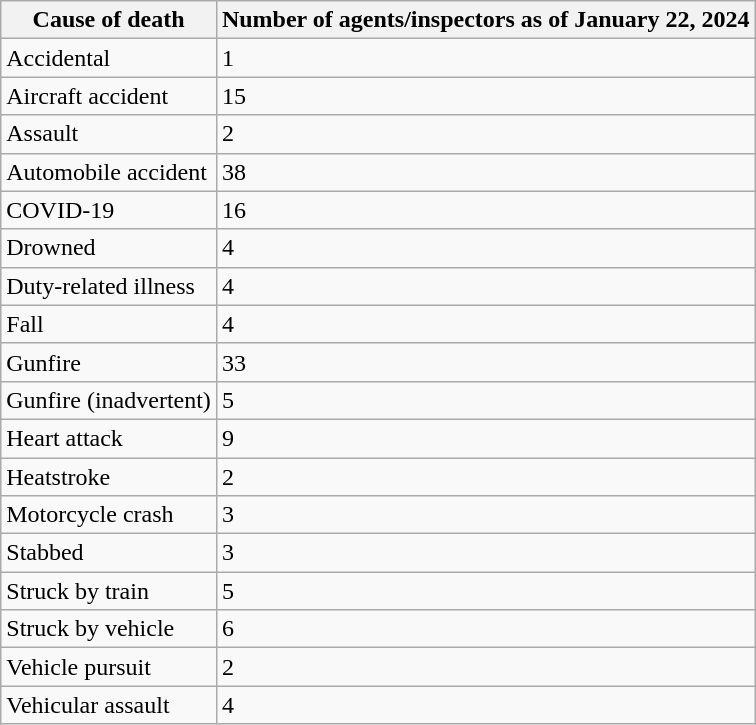<table class="wikitable sortable">
<tr>
<th>Cause of death</th>
<th>Number of agents/inspectors as of January 22, 2024</th>
</tr>
<tr>
<td>Accidental</td>
<td>1</td>
</tr>
<tr>
<td>Aircraft accident</td>
<td>15</td>
</tr>
<tr>
<td>Assault</td>
<td>2</td>
</tr>
<tr>
<td>Automobile accident</td>
<td>38</td>
</tr>
<tr>
<td>COVID-19</td>
<td>16</td>
</tr>
<tr>
<td>Drowned</td>
<td>4</td>
</tr>
<tr>
<td>Duty-related illness</td>
<td>4</td>
</tr>
<tr>
<td>Fall</td>
<td>4</td>
</tr>
<tr>
<td>Gunfire</td>
<td>33</td>
</tr>
<tr>
<td>Gunfire (inadvertent)</td>
<td>5</td>
</tr>
<tr>
<td>Heart attack</td>
<td>9</td>
</tr>
<tr>
<td>Heatstroke</td>
<td>2</td>
</tr>
<tr>
<td>Motorcycle crash</td>
<td>3</td>
</tr>
<tr>
<td>Stabbed</td>
<td>3</td>
</tr>
<tr>
<td>Struck by train</td>
<td>5</td>
</tr>
<tr>
<td>Struck by vehicle</td>
<td>6</td>
</tr>
<tr>
<td>Vehicle pursuit</td>
<td>2</td>
</tr>
<tr>
<td>Vehicular assault</td>
<td>4</td>
</tr>
</table>
